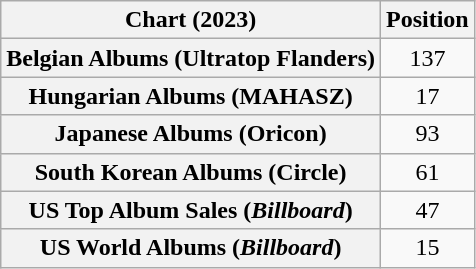<table class="wikitable sortable plainrowheaders" style="text-align:center">
<tr>
<th scope="col">Chart (2023)</th>
<th scope="col">Position</th>
</tr>
<tr>
<th scope="row">Belgian Albums (Ultratop Flanders)</th>
<td>137</td>
</tr>
<tr>
<th scope="row">Hungarian Albums (MAHASZ)</th>
<td>17</td>
</tr>
<tr>
<th scope="row">Japanese Albums (Oricon)</th>
<td>93</td>
</tr>
<tr>
<th scope="row">South Korean Albums (Circle)</th>
<td>61</td>
</tr>
<tr>
<th scope="row">US Top Album Sales (<em>Billboard</em>)</th>
<td>47</td>
</tr>
<tr>
<th scope="row">US World Albums (<em>Billboard</em>)</th>
<td>15</td>
</tr>
</table>
